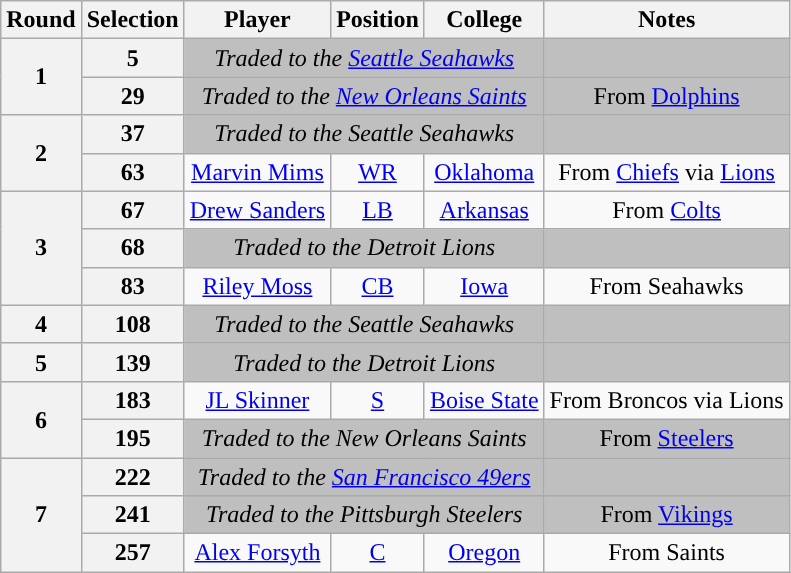<table class="wikitable" style="text-align:center">
<tr>
<th>Round</th>
<th>Selection</th>
<th>Player</th>
<th>Position</th>
<th>College</th>
<th>Notes</th>
</tr>
<tr>
<th rowspan="2">1</th>
<th>5</th>
<td colspan="3" style="background:#BFBFBF"><em>Traded to the <a href='#'>Seattle Seahawks</a></em></td>
<td style="background:#BFBFBF"></td>
</tr>
<tr>
<th>29</th>
<td colspan="3" style="background:#BFBFBF"><em>Traded to the <a href='#'>New Orleans Saints</a></em></td>
<td style="background:#BFBFBF">From <a href='#'>Dolphins</a></td>
</tr>
<tr>
<th rowspan="2">2</th>
<th>37</th>
<td colspan="3" style="background:#BFBFBF"><em>Traded to the Seattle Seahawks</em></td>
<td style="background:#BFBFBF"></td>
</tr>
<tr>
<th>63</th>
<td><a href='#'>Marvin Mims</a></td>
<td><a href='#'>WR</a></td>
<td><a href='#'>Oklahoma</a></td>
<td>From <a href='#'>Chiefs</a> via <a href='#'>Lions</a></td>
</tr>
<tr>
<th rowspan="3">3</th>
<th>67</th>
<td><a href='#'>Drew Sanders</a></td>
<td><a href='#'>LB</a></td>
<td><a href='#'>Arkansas</a></td>
<td>From <a href='#'>Colts</a></td>
</tr>
<tr>
<th>68</th>
<td colspan="3" style="background:#BFBFBF"><em>Traded to the Detroit Lions</em></td>
<td style="background:#BFBFBF"></td>
</tr>
<tr>
<th>83</th>
<td><a href='#'>Riley Moss</a></td>
<td><a href='#'>CB</a></td>
<td><a href='#'>Iowa</a></td>
<td>From Seahawks</td>
</tr>
<tr>
<th>4</th>
<th>108</th>
<td colspan="3" style="background:#BFBFBF"><em>Traded to the Seattle Seahawks</em></td>
<td style="background:#BFBFBF"></td>
</tr>
<tr>
<th>5</th>
<th>139</th>
<td colspan="3" style="background:#BFBFBF"><em>Traded to the Detroit Lions</em></td>
<td style="background:#BFBFBF"></td>
</tr>
<tr>
<th rowspan="2">6</th>
<th>183</th>
<td><a href='#'>JL Skinner</a></td>
<td><a href='#'>S</a></td>
<td><a href='#'>Boise State</a></td>
<td>From Broncos via Lions</td>
</tr>
<tr>
<th>195</th>
<td colspan="3" style="background:#BFBFBF"><em>Traded to the New Orleans Saints</em></td>
<td style="background:#BFBFBF">From <a href='#'>Steelers</a></td>
</tr>
<tr>
<th rowspan="3">7</th>
<th>222</th>
<td colspan="3" style="background:#BFBFBF"><em>Traded to the <a href='#'>San Francisco 49ers</a></em></td>
<td style="background:#BFBFBF"></td>
</tr>
<tr>
<th>241</th>
<td colspan="3" style="background:#BFBFBF"><em>Traded to the Pittsburgh Steelers</em></td>
<td style="background:#BFBFBF">From <a href='#'>Vikings</a></td>
</tr>
<tr>
<th>257</th>
<td><a href='#'>Alex Forsyth</a></td>
<td><a href='#'>C</a></td>
<td><a href='#'>Oregon</a></td>
<td>From Saints</td>
</tr>
</table>
